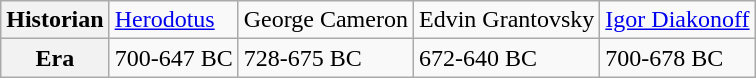<table class="wikitable">
<tr>
<th>Historian</th>
<td><a href='#'>Herodotus</a></td>
<td>George Cameron</td>
<td>Edvin Grantovsky</td>
<td><a href='#'>Igor Diakonoff</a></td>
</tr>
<tr>
<th>Era</th>
<td>700-647 BC</td>
<td>728-675 BC</td>
<td>672-640 BC</td>
<td>700-678 BC</td>
</tr>
</table>
